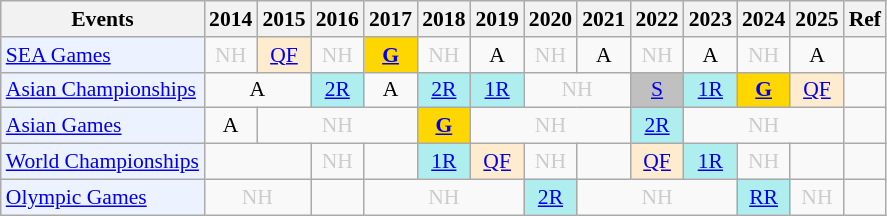<table class="wikitable" style="font-size: 90%; text-align:center">
<tr>
<th>Events</th>
<th>2014</th>
<th>2015</th>
<th>2016</th>
<th>2017</th>
<th>2018</th>
<th>2019</th>
<th>2020</th>
<th>2021</th>
<th>2022</th>
<th>2023</th>
<th>2024</th>
<th>2025</th>
<th>Ref</th>
</tr>
<tr>
<td bgcolor="#ECF2FF"; align="left"><a href='#'>SEA Games</a></td>
<td style=color:#ccc>NH</td>
<td bgcolor=FFEBCD><a href='#'>QF</a></td>
<td style=color:#ccc>NH</td>
<td bgcolor=gold><a href='#'><strong>G</strong></a></td>
<td style=color:#ccc>NH</td>
<td>A</td>
<td style=color:#ccc>NH</td>
<td>A</td>
<td style=color:#ccc>NH</td>
<td>A</td>
<td style=color:#ccc>NH</td>
<td>A</td>
<td></td>
</tr>
<tr>
<td bgcolor="#ECF2FF"; align="left"><a href='#'>Asian Championships</a></td>
<td colspan="2">A</td>
<td bgcolor=AFEEEE><a href='#'>2R</a></td>
<td>A</td>
<td bgcolor=AFEEEE><a href='#'>2R</a></td>
<td bgcolor=AFEEEE><a href='#'>1R</a></td>
<td colspan="2" style=color:#ccc>NH</td>
<td bgcolor=silver><a href='#'>S</a></td>
<td bgcolor=AFEEEE><a href='#'>1R</a></td>
<td bgcolor=gold><strong><a href='#'>G</a></strong></td>
<td bgcolor=FFEBCD><a href='#'>QF</a></td>
<td></td>
</tr>
<tr>
<td bgcolor="#ECF2FF"; align="left"><a href='#'>Asian Games</a></td>
<td>A</td>
<td colspan="3" style=color:#ccc>NH</td>
<td bgcolor=gold><a href='#'><strong>G</strong></a></td>
<td colspan="3" style=color:#ccc>NH</td>
<td bgcolor=AFEEEE><a href='#'>2R</a></td>
<td colspan="3" style=color:#ccc>NH</td>
<td></td>
</tr>
<tr>
<td bgcolor="#ECF2FF"; align="left"><a href='#'>World Championships</a></td>
<td colspan="2"></td>
<td style=color:#ccc>NH</td>
<td></td>
<td bgcolor=AFEEEE><a href='#'>1R</a></td>
<td bgcolor=FFEBCD><a href='#'>QF</a></td>
<td style=color:#ccc>NH</td>
<td><a href='#'></a></td>
<td bgcolor=FFEBCD><a href='#'>QF</a></td>
<td bgcolor=AFEEEE><a href='#'>1R</a></td>
<td style=color:#ccc>NH</td>
<td></td>
<td></td>
</tr>
<tr>
<td bgcolor="#ECF2FF"; align="left"><a href='#'>Olympic Games</a></td>
<td colspan="2" style=color:#ccc>NH</td>
<td></td>
<td colspan="3" style=color:#ccc>NH</td>
<td bgcolor=AFEEEE><a href='#'>2R</a></td>
<td colspan="3" style=color:#ccc>NH</td>
<td bgcolor=AFEEEE><a href='#'>RR</a></td>
<td colspan="1" style=color:#ccc>NH</td>
<td></td>
</tr>
</table>
